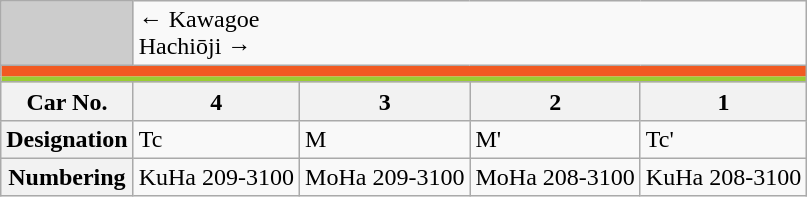<table class="wikitable">
<tr>
<td style="background-color:#ccc;"> </td>
<td colspan="4"><div>← Kawagoe</div><div>Hachiōji →</div></td>
</tr>
<tr style="line-height: 6.7px; background-color: #F15A22;">
<td colspan="5" style="padding:0; border:0;"> </td>
</tr>
<tr style="line-height: 3.3px; background-color: #9ACD32;">
<td colspan="5" style="padding:0; border:0;"> </td>
</tr>
<tr>
<th>Car No.</th>
<th>4</th>
<th>3</th>
<th>2</th>
<th>1</th>
</tr>
<tr>
<th>Designation</th>
<td>Tc</td>
<td>M</td>
<td>M'</td>
<td>Tc'</td>
</tr>
<tr>
<th>Numbering</th>
<td>KuHa 209-3100</td>
<td>MoHa 209-3100</td>
<td>MoHa 208-3100</td>
<td>KuHa 208-3100</td>
</tr>
</table>
